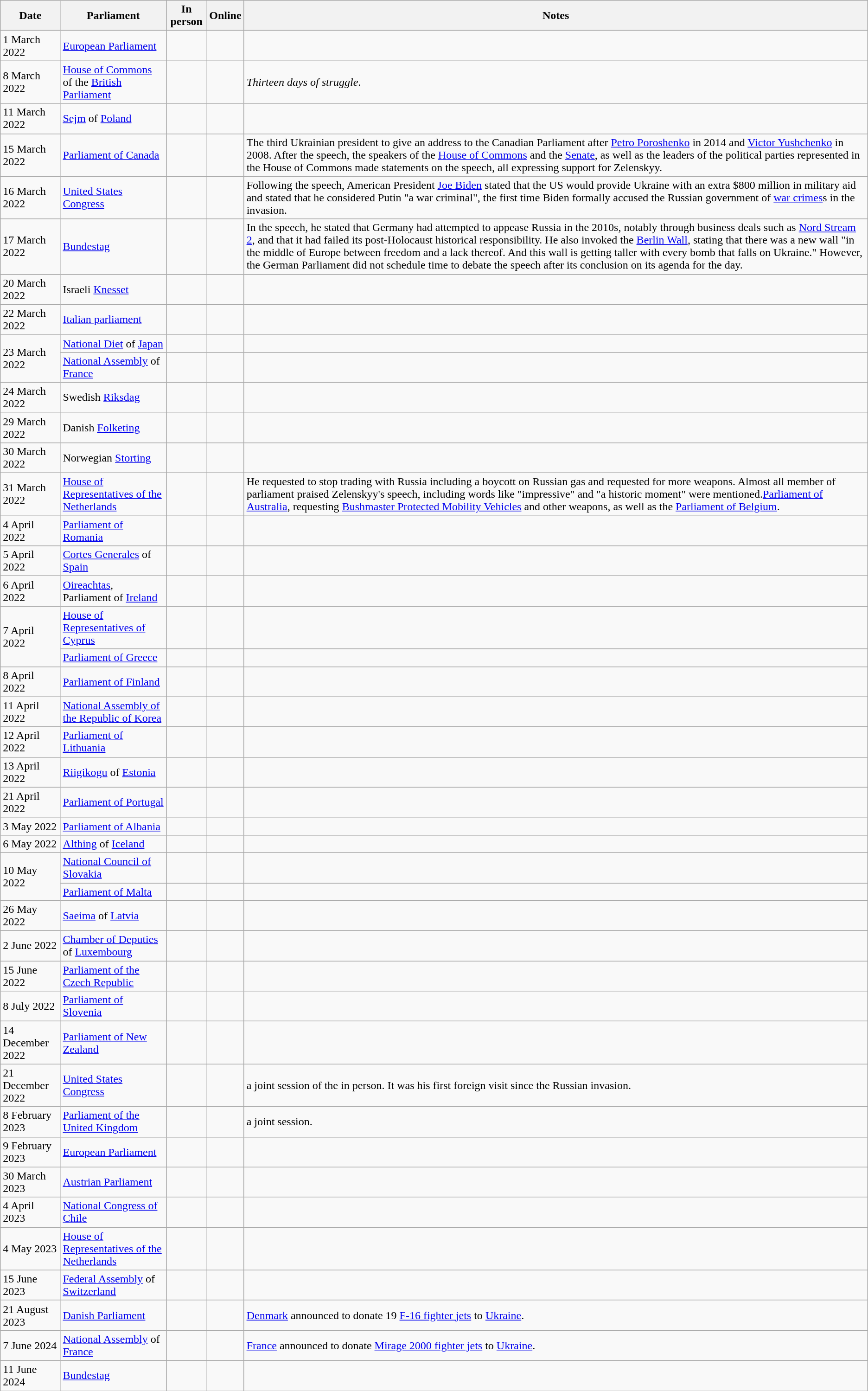<table class="wikitable">
<tr>
<th>Date</th>
<th>Parliament</th>
<th>In person</th>
<th>Online</th>
<th>Notes</th>
</tr>
<tr>
<td>1 March 2022</td>
<td><a href='#'>European Parliament</a></td>
<td></td>
<td></td>
<td></td>
</tr>
<tr>
<td>8 March 2022</td>
<td><a href='#'>House of Commons</a> of the <a href='#'>British Parliament</a></td>
<td></td>
<td></td>
<td><em>Thirteen days of struggle</em>.</td>
</tr>
<tr>
<td>11 March 2022</td>
<td><a href='#'>Sejm</a> of <a href='#'>Poland</a></td>
<td></td>
<td></td>
<td></td>
</tr>
<tr>
<td>15 March 2022</td>
<td><a href='#'>Parliament of Canada</a></td>
<td></td>
<td></td>
<td>The third Ukrainian president to give an address to the Canadian Parliament after <a href='#'>Petro Poroshenko</a> in 2014 and <a href='#'>Victor Yushchenko</a> in 2008. After the speech, the speakers of the <a href='#'>House of Commons</a> and the <a href='#'>Senate</a>, as well as the leaders of the political parties represented in the House of Commons made statements on the speech, all expressing support for Zelenskyy.</td>
</tr>
<tr>
<td>16 March 2022</td>
<td><a href='#'>United States Congress</a></td>
<td></td>
<td></td>
<td>Following the speech, American President <a href='#'>Joe Biden</a> stated that the US would provide Ukraine with an extra $800 million in military aid and stated that he considered Putin "a war criminal", the first time Biden formally accused the Russian government of <a href='#'>war crimes</a>s in the invasion.</td>
</tr>
<tr>
<td>17 March 2022</td>
<td><a href='#'>Bundestag</a></td>
<td></td>
<td></td>
<td>In the speech, he stated that Germany had attempted to appease Russia in the 2010s, notably through business deals such as <a href='#'>Nord Stream 2</a>, and that it had failed its post-Holocaust historical responsibility. He also invoked the <a href='#'>Berlin Wall</a>, stating that there was a new wall "in the middle of Europe between freedom and a lack thereof. And this wall is getting taller with every bomb that falls on Ukraine." However, the German Parliament did not schedule time to debate the speech after its conclusion on its agenda for the day.</td>
</tr>
<tr>
<td>20 March 2022</td>
<td>Israeli <a href='#'>Knesset</a></td>
<td></td>
<td></td>
<td></td>
</tr>
<tr>
<td>22 March 2022</td>
<td><a href='#'>Italian parliament</a></td>
<td></td>
<td></td>
<td></td>
</tr>
<tr>
<td rowspan="2">23 March 2022</td>
<td><a href='#'>National Diet</a> of <a href='#'>Japan</a></td>
<td></td>
<td></td>
<td></td>
</tr>
<tr>
<td><a href='#'>National Assembly</a> of <a href='#'>France</a></td>
<td></td>
<td></td>
<td></td>
</tr>
<tr>
<td>24 March 2022</td>
<td>Swedish <a href='#'>Riksdag</a></td>
<td></td>
<td></td>
<td></td>
</tr>
<tr>
<td>29 March 2022</td>
<td>Danish <a href='#'>Folketing</a></td>
<td></td>
<td></td>
<td></td>
</tr>
<tr>
<td>30 March 2022</td>
<td>Norwegian <a href='#'>Storting</a></td>
<td></td>
<td></td>
<td></td>
</tr>
<tr>
<td>31 March 2022</td>
<td><a href='#'>House of Representatives of the Netherlands</a></td>
<td></td>
<td></td>
<td>He requested to stop trading with Russia including a boycott on Russian gas and requested for more weapons. Almost all member of parliament praised Zelenskyy's speech, including words like "impressive" and "a historic moment" were mentioned.<a href='#'>Parliament of Australia</a>, requesting <a href='#'>Bushmaster Protected Mobility Vehicles</a> and other weapons, as well as the <a href='#'>Parliament of Belgium</a>.</td>
</tr>
<tr>
<td>4 April 2022</td>
<td><a href='#'>Parliament of Romania</a></td>
<td></td>
<td></td>
<td></td>
</tr>
<tr>
<td>5 April 2022</td>
<td><a href='#'>Cortes Generales</a> of <a href='#'>Spain</a></td>
<td></td>
<td></td>
<td></td>
</tr>
<tr>
<td>6 April 2022</td>
<td><a href='#'>Oireachtas</a>, Parliament of <a href='#'>Ireland</a></td>
<td></td>
<td></td>
<td></td>
</tr>
<tr>
<td rowspan="2">7 April 2022</td>
<td><a href='#'>House of Representatives of Cyprus</a></td>
<td></td>
<td></td>
<td></td>
</tr>
<tr>
<td><a href='#'>Parliament of Greece</a></td>
<td></td>
<td></td>
<td></td>
</tr>
<tr>
<td>8 April 2022</td>
<td><a href='#'>Parliament of Finland</a></td>
<td></td>
<td></td>
<td></td>
</tr>
<tr>
<td>11 April 2022</td>
<td><a href='#'>National Assembly of the Republic of Korea</a></td>
<td></td>
<td></td>
<td></td>
</tr>
<tr>
<td>12 April 2022</td>
<td><a href='#'>Parliament of Lithuania</a></td>
<td></td>
<td></td>
<td></td>
</tr>
<tr>
<td>13 April 2022</td>
<td><a href='#'>Riigikogu</a> of <a href='#'>Estonia</a></td>
<td></td>
<td></td>
<td></td>
</tr>
<tr>
<td>21 April 2022</td>
<td><a href='#'>Parliament of Portugal</a></td>
<td></td>
<td></td>
<td></td>
</tr>
<tr>
<td>3 May 2022</td>
<td><a href='#'>Parliament of Albania</a></td>
<td></td>
<td></td>
<td></td>
</tr>
<tr>
<td>6 May 2022</td>
<td><a href='#'>Althing</a> of <a href='#'>Iceland</a></td>
<td></td>
<td></td>
<td></td>
</tr>
<tr>
<td rowspan="2">10 May 2022</td>
<td><a href='#'>National Council of Slovakia</a></td>
<td></td>
<td></td>
<td></td>
</tr>
<tr>
<td><a href='#'>Parliament of Malta</a></td>
<td></td>
<td></td>
<td></td>
</tr>
<tr>
<td>26 May 2022</td>
<td><a href='#'>Saeima</a> of <a href='#'>Latvia</a></td>
<td></td>
<td></td>
<td></td>
</tr>
<tr>
<td>2 June 2022</td>
<td><a href='#'>Chamber of Deputies</a> of <a href='#'>Luxembourg</a></td>
<td></td>
<td></td>
<td></td>
</tr>
<tr>
<td>15 June 2022</td>
<td><a href='#'>Parliament of the Czech Republic</a></td>
<td></td>
<td></td>
</tr>
<tr>
<td>8 July 2022</td>
<td><a href='#'>Parliament of Slovenia</a></td>
<td></td>
<td></td>
<td></td>
</tr>
<tr>
<td>14 December 2022</td>
<td><a href='#'>Parliament of New Zealand</a></td>
<td></td>
<td></td>
<td></td>
</tr>
<tr>
<td>21 December 2022</td>
<td><a href='#'>United States Congress</a></td>
<td></td>
<td></td>
<td>a joint session of the in person. It was his first foreign visit since the Russian invasion.</td>
</tr>
<tr>
<td>8 February 2023</td>
<td><a href='#'>Parliament of the United Kingdom</a></td>
<td></td>
<td></td>
<td>a joint session.</td>
</tr>
<tr>
<td>9 February 2023</td>
<td><a href='#'>European Parliament</a></td>
<td></td>
<td></td>
<td></td>
</tr>
<tr>
<td>30 March 2023</td>
<td><a href='#'>Austrian Parliament</a></td>
<td></td>
<td></td>
<td></td>
</tr>
<tr>
<td>4 April 2023</td>
<td><a href='#'>National Congress of Chile</a></td>
<td></td>
<td></td>
<td></td>
</tr>
<tr>
<td>4 May 2023</td>
<td><a href='#'>House of Representatives of the Netherlands</a></td>
<td></td>
<td></td>
<td></td>
</tr>
<tr>
<td>15 June 2023</td>
<td><a href='#'>Federal Assembly</a> of <a href='#'>Switzerland</a></td>
<td></td>
<td></td>
<td></td>
</tr>
<tr>
<td>21 August 2023</td>
<td><a href='#'>Danish Parliament</a></td>
<td></td>
<td></td>
<td><a href='#'>Denmark</a> announced to donate 19 <a href='#'>F-16 fighter jets</a> to <a href='#'>Ukraine</a>.</td>
</tr>
<tr>
<td>7 June 2024</td>
<td><a href='#'>National Assembly</a> of <a href='#'>France</a></td>
<td></td>
<td></td>
<td><a href='#'>France</a> announced to donate <a href='#'>Mirage 2000 fighter jets</a> to <a href='#'>Ukraine</a>.</td>
</tr>
<tr>
<td>11 June 2024</td>
<td><a href='#'>Bundestag</a></td>
<td></td>
<td></td>
<td></td>
</tr>
</table>
